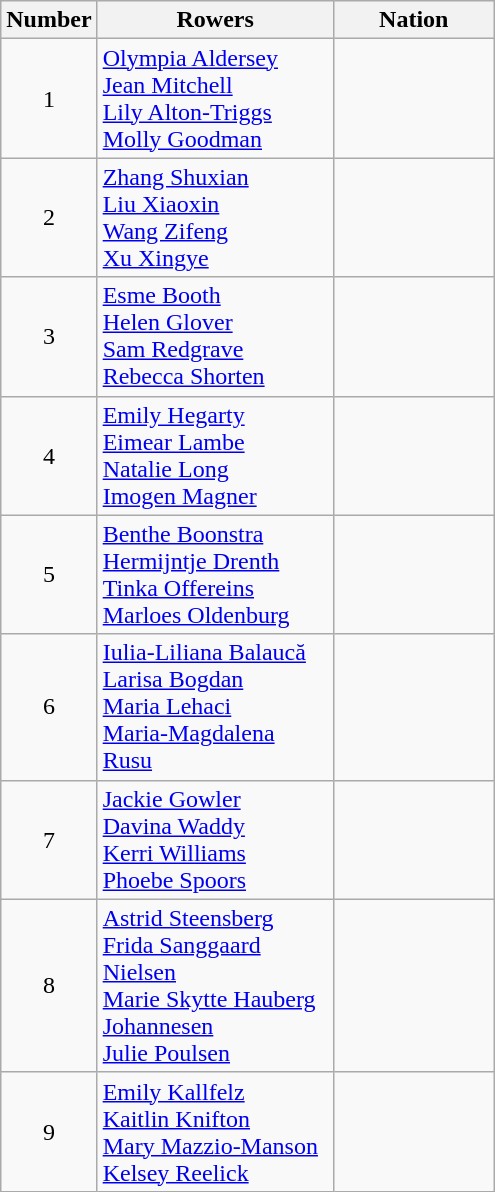<table class="wikitable sortable" style="text-align:center">
<tr>
<th width=5>Number</th>
<th width=150>Rowers</th>
<th width=100>Nation</th>
</tr>
<tr>
<td align=center>1</td>
<td align=left><a href='#'>Olympia Aldersey</a><br><a href='#'>Jean Mitchell</a><br><a href='#'>Lily Alton-Triggs</a><br><a href='#'>Molly Goodman</a></td>
<td align=left></td>
</tr>
<tr>
<td align=center>2</td>
<td align=left><a href='#'>Zhang Shuxian</a><br><a href='#'>Liu Xiaoxin</a><br><a href='#'>Wang Zifeng</a><br><a href='#'>Xu Xingye</a></td>
<td align=left></td>
</tr>
<tr>
<td align=center>3</td>
<td align=left><a href='#'>Esme Booth</a><br><a href='#'>Helen Glover</a><br><a href='#'>Sam Redgrave</a><br><a href='#'>Rebecca Shorten</a></td>
<td align=left></td>
</tr>
<tr>
<td align=center>4</td>
<td align=left><a href='#'>Emily Hegarty</a><br><a href='#'>Eimear Lambe</a><br><a href='#'>Natalie Long</a><br><a href='#'>Imogen Magner</a></td>
<td align=left></td>
</tr>
<tr>
<td align=center>5</td>
<td align=left><a href='#'>Benthe Boonstra</a><br><a href='#'>Hermijntje Drenth</a><br><a href='#'>Tinka Offereins</a><br><a href='#'>Marloes Oldenburg</a></td>
<td align=left></td>
</tr>
<tr>
<td align=center>6</td>
<td align=left><a href='#'>Iulia-Liliana Balaucă</a><br><a href='#'>Larisa Bogdan</a><br><a href='#'>Maria Lehaci</a><br><a href='#'>Maria-Magdalena Rusu</a></td>
<td align=left></td>
</tr>
<tr>
<td align=center>7</td>
<td align=left><a href='#'>Jackie Gowler</a><br><a href='#'>Davina Waddy</a><br><a href='#'>Kerri Williams</a><br><a href='#'>Phoebe Spoors</a></td>
<td align=left></td>
</tr>
<tr>
<td align=center>8</td>
<td align=left><a href='#'>Astrid Steensberg</a><br><a href='#'>Frida Sanggaard Nielsen</a><br><a href='#'>Marie Skytte Hauberg Johannesen</a><br><a href='#'>Julie Poulsen</a></td>
<td align=left></td>
</tr>
<tr>
<td align=center>9</td>
<td align=left><a href='#'>Emily Kallfelz</a><br><a href='#'>Kaitlin Knifton</a><br><a href='#'>Mary Mazzio-Manson</a><br><a href='#'>Kelsey Reelick</a></td>
<td align=left></td>
</tr>
</table>
